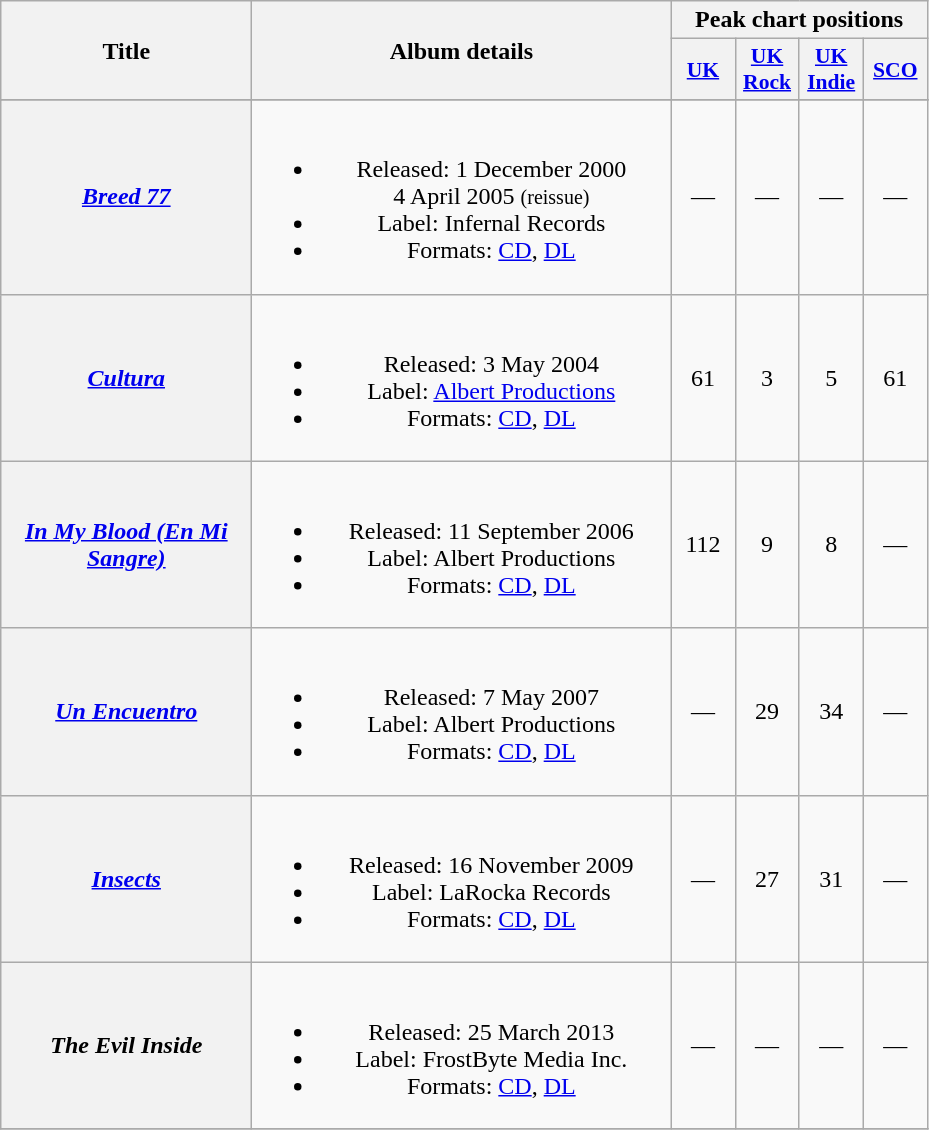<table class="wikitable plainrowheaders" style="text-align:center;">
<tr>
<th scope="col" rowspan="2" style="width:10em;">Title</th>
<th scope="col" rowspan="2" style="width:17em;">Album details</th>
<th scope="col" colspan="4">Peak chart positions</th>
</tr>
<tr>
<th scope="col" style="width:2.5em;font-size:90%;"><a href='#'>UK</a><br></th>
<th scope="col" style="width:2.5em;font-size:90%;"><a href='#'>UK<br>Rock</a><br></th>
<th scope="col" style="width:2.5em;font-size:90%;"><a href='#'>UK<br>Indie</a><br></th>
<th scope="col" style="width:2.5em;font-size:90%;"><a href='#'>SCO</a><br></th>
</tr>
<tr>
</tr>
<tr>
<th scope="row"><em><a href='#'>Breed 77</a></em></th>
<td><br><ul><li>Released: 1 December 2000<br>4 April 2005 <small>(reissue)</small></li><li>Label: Infernal Records </li><li>Formats: <a href='#'>CD</a>, <a href='#'>DL</a></li></ul></td>
<td>—</td>
<td>—</td>
<td>—</td>
<td>—</td>
</tr>
<tr>
<th scope="row"><em><a href='#'>Cultura</a></em></th>
<td><br><ul><li>Released: 3 May 2004</li><li>Label: <a href='#'>Albert Productions</a> </li><li>Formats: <a href='#'>CD</a>, <a href='#'>DL</a></li></ul></td>
<td>61</td>
<td>3</td>
<td>5</td>
<td>61</td>
</tr>
<tr>
<th scope="row"><em><a href='#'>In My Blood (En Mi Sangre)</a></em></th>
<td><br><ul><li>Released: 11 September 2006</li><li>Label: Albert Productions </li><li>Formats: <a href='#'>CD</a>, <a href='#'>DL</a></li></ul></td>
<td>112</td>
<td>9</td>
<td>8</td>
<td>—</td>
</tr>
<tr>
<th scope="row"><em><a href='#'>Un Encuentro</a></em></th>
<td><br><ul><li>Released: 7 May 2007</li><li>Label: Albert Productions </li><li>Formats: <a href='#'>CD</a>, <a href='#'>DL</a></li></ul></td>
<td>—</td>
<td>29</td>
<td>34</td>
<td>—</td>
</tr>
<tr>
<th scope="row"><em><a href='#'>Insects</a></em></th>
<td><br><ul><li>Released: 16 November 2009</li><li>Label: LaRocka Records</li><li>Formats: <a href='#'>CD</a>, <a href='#'>DL</a></li></ul></td>
<td>—</td>
<td>27</td>
<td>31</td>
<td>—</td>
</tr>
<tr>
<th scope="row"><em>The Evil Inside</em></th>
<td><br><ul><li>Released: 25 March 2013</li><li>Label: FrostByte Media Inc.</li><li>Formats: <a href='#'>CD</a>, <a href='#'>DL</a></li></ul></td>
<td>—</td>
<td>—</td>
<td>—</td>
<td>—</td>
</tr>
<tr>
</tr>
</table>
